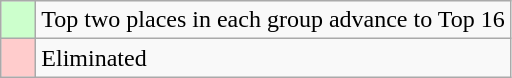<table class="wikitable">
<tr>
<td style="background: #ccffcc;">    </td>
<td>Top two places in each group advance to Top 16</td>
</tr>
<tr>
<td style="background: #ffcccc;">    </td>
<td>Eliminated</td>
</tr>
</table>
